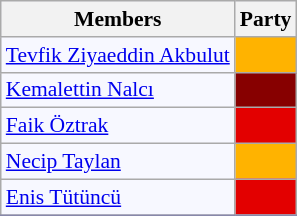<table class=wikitable style="border:1px solid #8888aa; background-color:#f7f8ff; padding:0px; font-size:90%;">
<tr>
<th>Members</th>
<th colspan="2">Party</th>
</tr>
<tr>
<td><a href='#'>Tevfik Ziyaeddin Akbulut</a></td>
<td style="background: #ffb300"></td>
</tr>
<tr>
<td><a href='#'>Kemalettin Nalcı</a></td>
<td style="background: #870000"></td>
</tr>
<tr>
<td><a href='#'>Faik Öztrak</a></td>
<td style="background: #e30000"></td>
</tr>
<tr>
<td><a href='#'>Necip Taylan</a></td>
<td style="background: #ffb300"></td>
</tr>
<tr>
<td><a href='#'>Enis Tütüncü</a></td>
<td style="background: #e30000"></td>
</tr>
<tr>
</tr>
</table>
